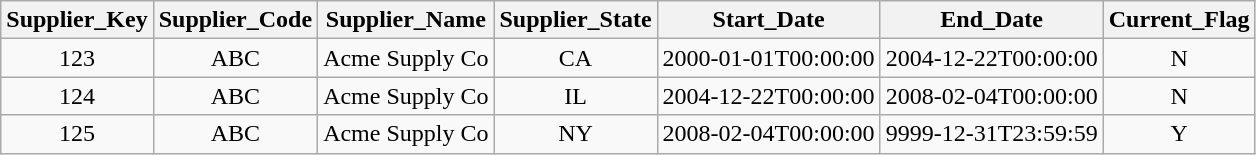<table class="wikitable" style="text-align:center">
<tr>
<th>Supplier_Key</th>
<th>Supplier_Code</th>
<th>Supplier_Name</th>
<th>Supplier_State</th>
<th>Start_Date</th>
<th>End_Date</th>
<th>Current_Flag</th>
</tr>
<tr>
<td>123</td>
<td>ABC</td>
<td>Acme Supply Co</td>
<td>CA</td>
<td>2000-01-01T00:00:00</td>
<td>2004-12-22T00:00:00</td>
<td>N</td>
</tr>
<tr>
<td>124</td>
<td>ABC</td>
<td>Acme Supply Co</td>
<td>IL</td>
<td>2004-12-22T00:00:00</td>
<td>2008-02-04T00:00:00</td>
<td>N</td>
</tr>
<tr>
<td>125</td>
<td>ABC</td>
<td>Acme Supply Co</td>
<td>NY</td>
<td>2008-02-04T00:00:00</td>
<td>9999-12-31T23:59:59</td>
<td>Y</td>
</tr>
</table>
